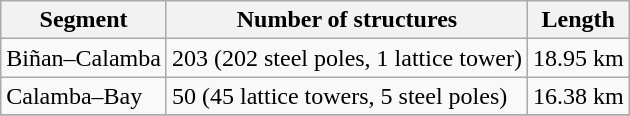<table class="wikitable">
<tr>
<th>Segment</th>
<th>Number of structures</th>
<th>Length</th>
</tr>
<tr>
<td>Biñan–Calamba</td>
<td>203 (202 steel poles, 1 lattice tower)</td>
<td>18.95 km</td>
</tr>
<tr>
<td>Calamba–Bay</td>
<td>50 (45 lattice towers, 5 steel poles)</td>
<td>16.38 km</td>
</tr>
<tr>
</tr>
</table>
